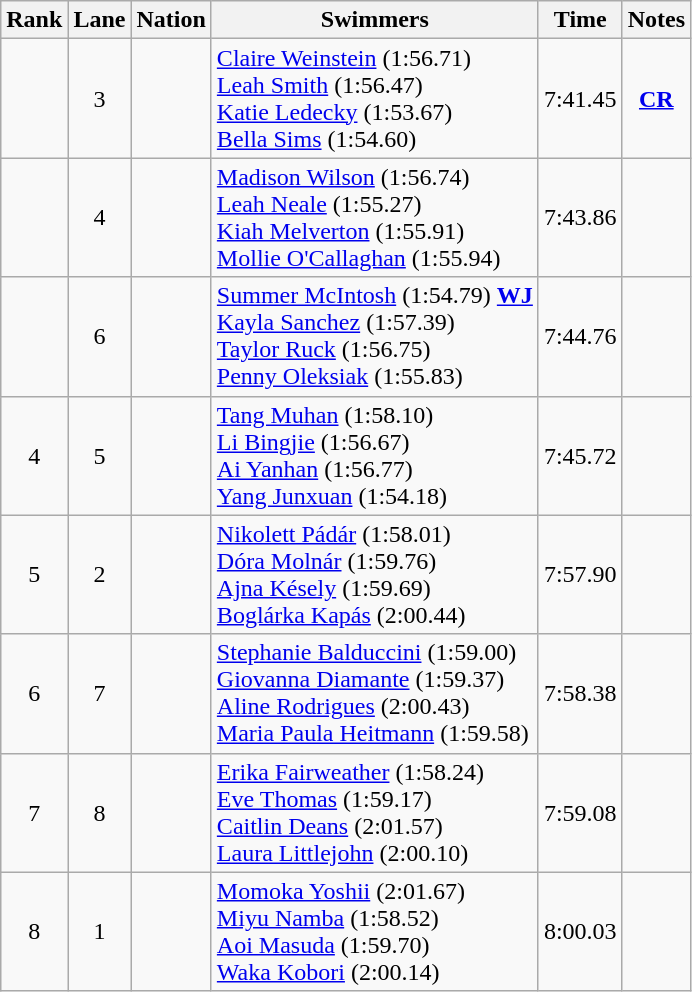<table class="wikitable sortable" style="text-align:center">
<tr>
<th>Rank</th>
<th>Lane</th>
<th>Nation</th>
<th>Swimmers</th>
<th>Time</th>
<th>Notes</th>
</tr>
<tr>
<td></td>
<td>3</td>
<td align=left></td>
<td align=left><a href='#'>Claire Weinstein</a> (1:56.71)<br><a href='#'>Leah Smith</a> (1:56.47)<br><a href='#'>Katie Ledecky</a> (1:53.67)<br><a href='#'>Bella Sims</a> (1:54.60)</td>
<td>7:41.45</td>
<td><strong><a href='#'>CR</a></strong></td>
</tr>
<tr>
<td></td>
<td>4</td>
<td align=left></td>
<td align=left><a href='#'>Madison Wilson</a> (1:56.74)<br><a href='#'>Leah Neale</a> (1:55.27)<br><a href='#'>Kiah Melverton</a> (1:55.91)<br><a href='#'>Mollie O'Callaghan</a> (1:55.94)</td>
<td>7:43.86</td>
<td></td>
</tr>
<tr>
<td></td>
<td>6</td>
<td align=left></td>
<td align=left><a href='#'>Summer McIntosh</a> (1:54.79) <strong><a href='#'>WJ</a></strong><br><a href='#'>Kayla Sanchez</a> (1:57.39)<br><a href='#'>Taylor Ruck</a> (1:56.75)<br><a href='#'>Penny Oleksiak</a> (1:55.83)</td>
<td>7:44.76</td>
<td></td>
</tr>
<tr>
<td>4</td>
<td>5</td>
<td align=left></td>
<td align=left><a href='#'>Tang Muhan</a> (1:58.10)<br><a href='#'>Li Bingjie</a> (1:56.67)<br><a href='#'>Ai Yanhan</a> (1:56.77)<br><a href='#'>Yang Junxuan</a> (1:54.18)</td>
<td>7:45.72</td>
<td></td>
</tr>
<tr>
<td>5</td>
<td>2</td>
<td align=left></td>
<td align=left><a href='#'>Nikolett Pádár</a> (1:58.01)<br><a href='#'>Dóra Molnár</a> (1:59.76)<br><a href='#'>Ajna Késely</a> (1:59.69)<br><a href='#'>Boglárka Kapás</a> (2:00.44)</td>
<td>7:57.90</td>
<td></td>
</tr>
<tr>
<td>6</td>
<td>7</td>
<td align=left></td>
<td align=left><a href='#'>Stephanie Balduccini</a> (1:59.00)<br><a href='#'>Giovanna Diamante</a> (1:59.37)<br><a href='#'>Aline Rodrigues</a> (2:00.43)<br><a href='#'>Maria Paula Heitmann</a> (1:59.58)</td>
<td>7:58.38</td>
<td></td>
</tr>
<tr>
<td>7</td>
<td>8</td>
<td align=left></td>
<td align=left><a href='#'>Erika Fairweather</a> (1:58.24)<br><a href='#'>Eve Thomas</a> (1:59.17)<br><a href='#'>Caitlin Deans</a> (2:01.57)<br><a href='#'>Laura Littlejohn</a> (2:00.10)</td>
<td>7:59.08</td>
<td></td>
</tr>
<tr>
<td>8</td>
<td>1</td>
<td align=left></td>
<td align=left><a href='#'>Momoka Yoshii</a> (2:01.67)<br><a href='#'>Miyu Namba</a> (1:58.52)<br><a href='#'>Aoi Masuda</a> (1:59.70)<br><a href='#'>Waka Kobori</a> (2:00.14)</td>
<td>8:00.03</td>
<td></td>
</tr>
</table>
